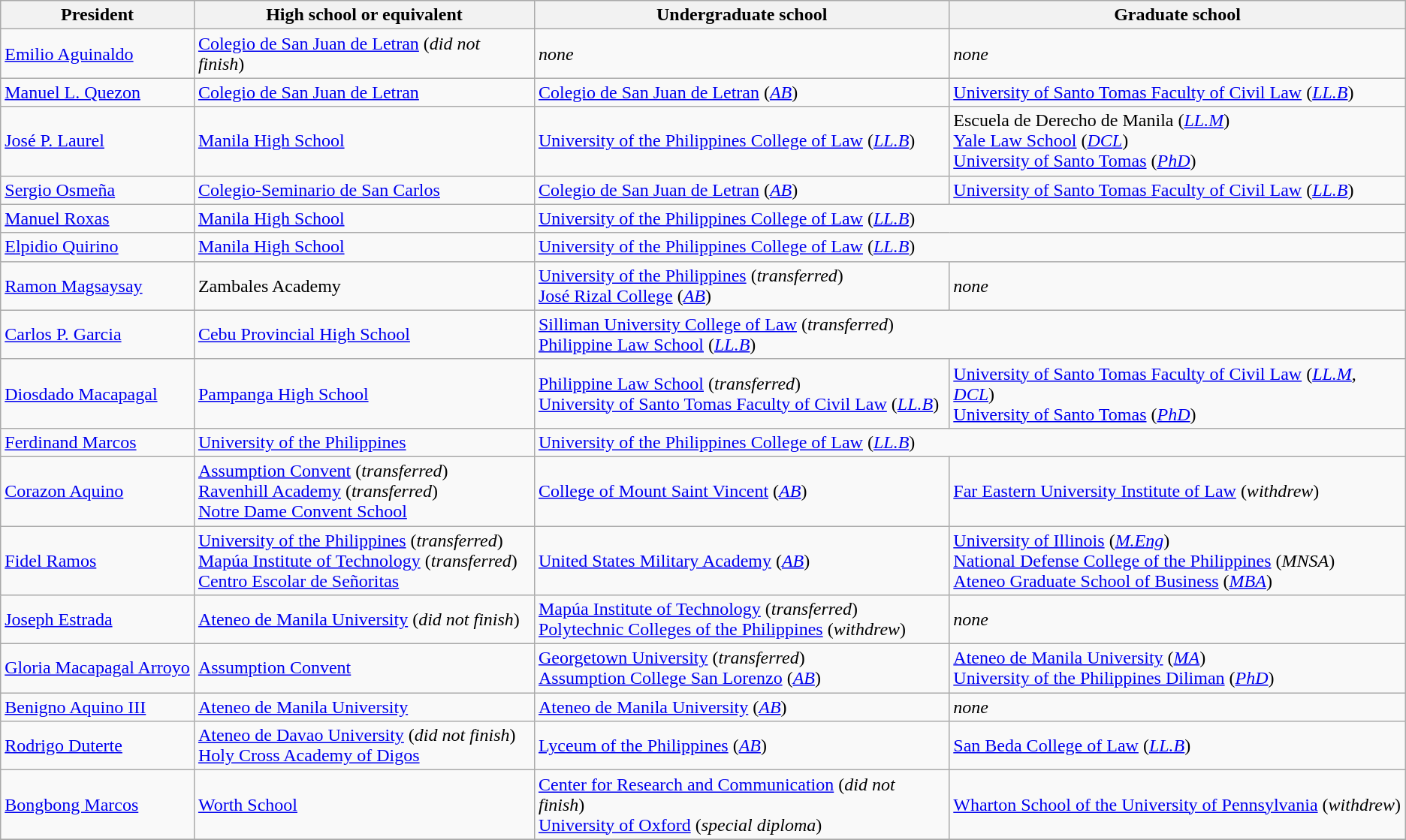<table class="wikitable">
<tr>
<th>President</th>
<th>High school or equivalent</th>
<th>Undergraduate school</th>
<th>Graduate school</th>
</tr>
<tr>
<td nowrap><a href='#'>Emilio Aguinaldo</a></td>
<td><a href='#'>Colegio de San Juan de Letran</a> (<em>did not finish</em>)</td>
<td><em>none</em></td>
<td><em>none</em></td>
</tr>
<tr>
<td nowrap><a href='#'>Manuel L. Quezon</a></td>
<td><a href='#'>Colegio de San Juan de Letran</a></td>
<td><a href='#'>Colegio de San Juan de Letran</a> (<em><a href='#'>AB</a></em>)</td>
<td><a href='#'>University of Santo Tomas Faculty of Civil Law</a> (<em><a href='#'>LL.B</a></em>)</td>
</tr>
<tr>
<td nowrap><a href='#'>José P. Laurel</a></td>
<td><a href='#'>Manila High School</a></td>
<td><a href='#'>University of the Philippines College of Law</a> (<em><a href='#'>LL.B</a></em>)</td>
<td>Escuela de Derecho de Manila (<em><a href='#'>LL.M</a></em>) <br> <a href='#'>Yale Law School</a> (<em><a href='#'>DCL</a></em>) <br> <a href='#'>University of Santo Tomas</a> (<em><a href='#'>PhD</a></em>)</td>
</tr>
<tr>
<td nowrap><a href='#'>Sergio Osmeña</a></td>
<td><a href='#'>Colegio-Seminario de San Carlos</a></td>
<td><a href='#'>Colegio de San Juan de Letran</a> (<em><a href='#'>AB</a></em>)</td>
<td><a href='#'>University of Santo Tomas Faculty of Civil Law</a> (<em><a href='#'>LL.B</a></em>)</td>
</tr>
<tr>
<td nowrap><a href='#'>Manuel Roxas</a></td>
<td><a href='#'>Manila High School</a></td>
<td colspan="2"><a href='#'>University of the Philippines College of Law</a> (<em><a href='#'>LL.B</a></em>)</td>
</tr>
<tr>
<td nowrap><a href='#'>Elpidio Quirino</a></td>
<td><a href='#'>Manila High School</a></td>
<td colspan="2"><a href='#'>University of the Philippines College of Law</a> (<em><a href='#'>LL.B</a></em>)</td>
</tr>
<tr>
<td nowrap><a href='#'>Ramon Magsaysay</a></td>
<td>Zambales Academy</td>
<td><a href='#'>University of the Philippines</a> (<em>transferred</em>) <br> <a href='#'>José Rizal College</a> (<em><a href='#'>AB</a></em>)</td>
<td><em>none</em></td>
</tr>
<tr>
<td nowrap><a href='#'>Carlos P. Garcia</a></td>
<td><a href='#'>Cebu Provincial High School</a></td>
<td colspan="2"><a href='#'>Silliman University College of Law</a> (<em>transferred</em>) <br> <a href='#'>Philippine Law School</a> (<em><a href='#'>LL.B</a></em>)</td>
</tr>
<tr>
<td nowrap><a href='#'>Diosdado Macapagal</a></td>
<td><a href='#'>Pampanga High School</a></td>
<td><a href='#'>Philippine Law School</a> (<em>transferred</em>) <br> <a href='#'>University of Santo Tomas Faculty of Civil Law</a> (<em><a href='#'>LL.B</a></em>)</td>
<td><a href='#'>University of Santo Tomas Faculty of Civil Law</a> (<em><a href='#'>LL.M</a></em>, <em><a href='#'>DCL</a></em>) <br> <a href='#'>University of Santo Tomas</a> (<em><a href='#'>PhD</a></em>)</td>
</tr>
<tr>
<td nowrap><a href='#'>Ferdinand Marcos</a></td>
<td><a href='#'>University of the Philippines</a></td>
<td colspan="2"><a href='#'>University of the Philippines College of Law</a> (<em><a href='#'>LL.B</a></em>)</td>
</tr>
<tr>
<td nowrap><a href='#'>Corazon Aquino</a></td>
<td><a href='#'>Assumption Convent</a> (<em>transferred</em>) <br> <a href='#'>Ravenhill Academy</a> (<em>transferred</em>) <br> <a href='#'>Notre Dame Convent School</a></td>
<td><a href='#'>College of Mount Saint Vincent</a> (<em><a href='#'>AB</a></em>)</td>
<td><a href='#'>Far Eastern University Institute of Law</a> (<em>withdrew</em>)</td>
</tr>
<tr>
<td nowrap><a href='#'>Fidel Ramos</a></td>
<td><a href='#'>University of the Philippines</a> (<em>transferred</em>) <br> <a href='#'>Mapúa Institute of Technology</a> (<em>transferred</em>) <br> <a href='#'>Centro Escolar de Señoritas</a></td>
<td><a href='#'>United States Military Academy</a> (<em><a href='#'>AB</a></em>)</td>
<td><a href='#'>University of Illinois</a> (<em><a href='#'>M.Eng</a></em>) <br> <a href='#'>National Defense College of the Philippines</a> (<em>MNSA</em>) <br> <a href='#'>Ateneo Graduate School of Business</a> (<em><a href='#'>MBA</a></em>)</td>
</tr>
<tr>
<td nowrap><a href='#'>Joseph Estrada</a></td>
<td><a href='#'>Ateneo de Manila University</a> (<em>did not finish</em>)</td>
<td><a href='#'>Mapúa Institute of Technology</a> (<em>transferred</em>) <br> <a href='#'>Polytechnic Colleges of the Philippines</a> (<em>withdrew</em>)</td>
<td><em>none</em></td>
</tr>
<tr>
<td nowrap><a href='#'>Gloria Macapagal Arroyo</a></td>
<td><a href='#'>Assumption Convent</a></td>
<td><a href='#'>Georgetown University</a> (<em>transferred</em>) <br> <a href='#'>Assumption College San Lorenzo</a> (<em><a href='#'>AB</a></em>)</td>
<td><a href='#'>Ateneo de Manila University</a> (<em><a href='#'>MA</a></em>) <br> <a href='#'>University of the Philippines Diliman</a> (<em><a href='#'>PhD</a></em>)</td>
</tr>
<tr>
<td nowrap><a href='#'>Benigno Aquino III</a></td>
<td><a href='#'>Ateneo de Manila University</a></td>
<td><a href='#'>Ateneo de Manila University</a> (<em><a href='#'>AB</a></em>)</td>
<td><em>none</em></td>
</tr>
<tr>
<td nowrap><a href='#'>Rodrigo Duterte</a></td>
<td><a href='#'>Ateneo de Davao University</a> (<em>did not finish</em>) <br> <a href='#'>Holy Cross Academy of Digos</a></td>
<td><a href='#'>Lyceum of the Philippines</a> (<em><a href='#'>AB</a></em>)</td>
<td><a href='#'>San Beda College of Law</a> (<em><a href='#'>LL.B</a></em>)</td>
</tr>
<tr>
<td nowrap><a href='#'>Bongbong Marcos</a></td>
<td><a href='#'>Worth School</a></td>
<td><a href='#'>Center for Research and Communication</a> (<em>did not finish</em>) <br> <a href='#'>University of Oxford</a> (<em>special diploma</em>)</td>
<td><a href='#'>Wharton School of the University of Pennsylvania</a> (<em>withdrew</em>)</td>
</tr>
<tr>
</tr>
</table>
